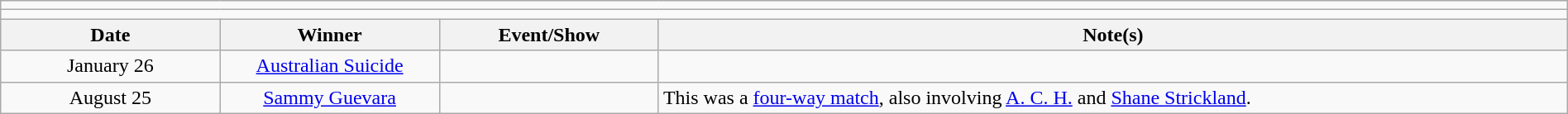<table class="wikitable" style="text-align:center; width:100%;">
<tr>
<td colspan="5"></td>
</tr>
<tr>
<td colspan="5"><strong></strong></td>
</tr>
<tr>
<th width=14%>Date</th>
<th width=14%>Winner</th>
<th width=14%>Event/Show</th>
<th width=58%>Note(s)</th>
</tr>
<tr>
<td>January 26</td>
<td><a href='#'>Australian Suicide</a></td>
<td></td>
<td align=left></td>
</tr>
<tr>
<td>August 25</td>
<td><a href='#'>Sammy Guevara</a></td>
<td></td>
<td align=left>This was a <a href='#'>four-way match</a>, also involving <a href='#'>A. C. H.</a> and <a href='#'>Shane Strickland</a>.</td>
</tr>
</table>
